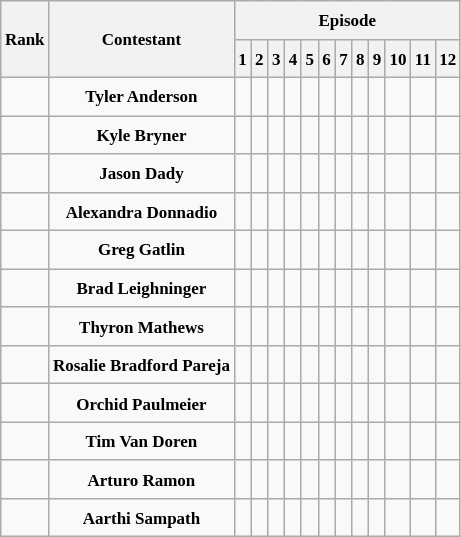<table class="wikitable" style="text-align: center; font-size: 8.5pt; line-height:20px;">
<tr>
<th rowspan=2>Rank</th>
<th rowspan=2>Contestant</th>
<th colspan=12>Episode</th>
</tr>
<tr>
<th>1</th>
<th>2</th>
<th>3</th>
<th>4</th>
<th>5</th>
<th>6</th>
<th>7</th>
<th>8</th>
<th>9</th>
<th>10</th>
<th>11</th>
<th>12</th>
</tr>
<tr>
<td></td>
<td><strong>Tyler Anderson</strong></td>
<td></td>
<td></td>
<td></td>
<td></td>
<td></td>
<td></td>
<td></td>
<td></td>
<td></td>
<td></td>
<td></td>
<td></td>
</tr>
<tr>
<td></td>
<td><strong>Kyle Bryner</strong></td>
<td></td>
<td></td>
<td></td>
<td></td>
<td></td>
<td></td>
<td></td>
<td></td>
<td></td>
<td></td>
<td></td>
<td></td>
</tr>
<tr>
<td></td>
<td><strong>Jason Dady</strong></td>
<td></td>
<td></td>
<td></td>
<td></td>
<td></td>
<td></td>
<td></td>
<td></td>
<td></td>
<td></td>
<td></td>
<td></td>
</tr>
<tr>
<td></td>
<td><strong>Alexandra Donnadio</strong></td>
<td></td>
<td></td>
<td></td>
<td></td>
<td></td>
<td></td>
<td></td>
<td></td>
<td></td>
<td></td>
<td></td>
<td></td>
</tr>
<tr>
<td></td>
<td><strong>Greg Gatlin</strong></td>
<td></td>
<td></td>
<td></td>
<td></td>
<td></td>
<td></td>
<td></td>
<td></td>
<td></td>
<td></td>
<td></td>
<td></td>
</tr>
<tr>
<td></td>
<td><strong>Brad Leighninger</strong></td>
<td></td>
<td></td>
<td></td>
<td></td>
<td></td>
<td></td>
<td></td>
<td></td>
<td></td>
<td></td>
<td></td>
<td></td>
</tr>
<tr>
<td></td>
<td><strong>Thyron Mathews</strong></td>
<td></td>
<td></td>
<td></td>
<td></td>
<td></td>
<td></td>
<td></td>
<td></td>
<td></td>
<td></td>
<td></td>
<td></td>
</tr>
<tr>
<td></td>
<td><strong>Rosalie Bradford Pareja</strong></td>
<td></td>
<td></td>
<td></td>
<td></td>
<td></td>
<td></td>
<td></td>
<td></td>
<td></td>
<td></td>
<td></td>
<td></td>
</tr>
<tr>
<td></td>
<td><strong>Orchid Paulmeier</strong></td>
<td></td>
<td></td>
<td></td>
<td></td>
<td></td>
<td></td>
<td></td>
<td></td>
<td></td>
<td></td>
<td></td>
<td></td>
</tr>
<tr>
<td></td>
<td><strong>Tim Van Doren</strong></td>
<td></td>
<td></td>
<td></td>
<td></td>
<td></td>
<td></td>
<td></td>
<td></td>
<td></td>
<td></td>
<td></td>
<td></td>
</tr>
<tr>
<td></td>
<td><strong>Arturo Ramon</strong></td>
<td></td>
<td></td>
<td></td>
<td></td>
<td></td>
<td></td>
<td></td>
<td></td>
<td></td>
<td></td>
<td></td>
<td></td>
</tr>
<tr>
<td></td>
<td><strong>Aarthi Sampath</strong></td>
<td></td>
<td></td>
<td></td>
<td></td>
<td></td>
<td></td>
<td></td>
<td></td>
<td></td>
<td></td>
<td></td>
<td></td>
</tr>
</table>
